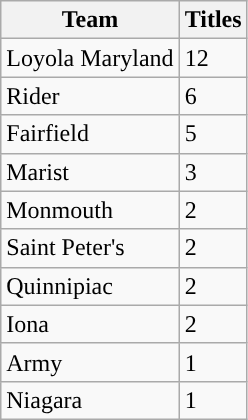<table class="wikitable sortable">
<tr>
<th width=px>Team</th>
<th width=px>Titles</th>
</tr>
<tr>
<td>Loyola Maryland</td>
<td>12</td>
</tr>
<tr>
<td>Rider</td>
<td>6</td>
</tr>
<tr>
<td>Fairfield</td>
<td>5</td>
</tr>
<tr>
<td>Marist</td>
<td>3</td>
</tr>
<tr>
<td>Monmouth</td>
<td>2</td>
</tr>
<tr>
<td>Saint Peter's</td>
<td>2</td>
</tr>
<tr>
<td>Quinnipiac</td>
<td>2</td>
</tr>
<tr>
<td>Iona</td>
<td>2</td>
</tr>
<tr>
<td>Army</td>
<td>1</td>
</tr>
<tr>
<td>Niagara</td>
<td>1</td>
</tr>
</table>
